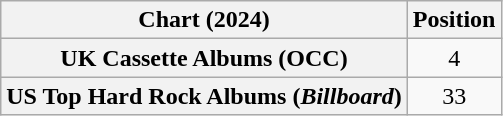<table class="wikitable sortable plainrowheaders" style="text-align:center">
<tr>
<th scope="col">Chart (2024)</th>
<th scope="col">Position</th>
</tr>
<tr>
<th scope="row">UK Cassette Albums (OCC)</th>
<td>4</td>
</tr>
<tr>
<th scope="row">US Top Hard Rock Albums (<em>Billboard</em>)</th>
<td>33</td>
</tr>
</table>
